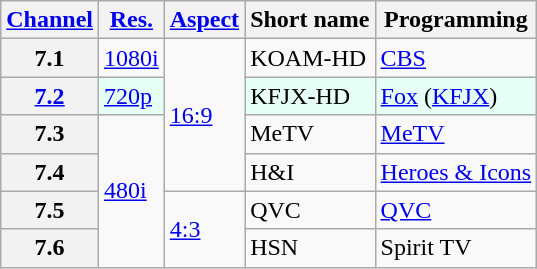<table class="wikitable">
<tr>
<th scope = "col"><a href='#'>Channel</a></th>
<th scope = "col"><a href='#'>Res.</a></th>
<th scope = "col"><a href='#'>Aspect</a></th>
<th scope = "col">Short name</th>
<th scope = "col">Programming</th>
</tr>
<tr>
<th scope = "row">7.1</th>
<td><a href='#'>1080i</a></td>
<td rowspan="4"><a href='#'>16:9</a></td>
<td>KOAM-HD</td>
<td><a href='#'>CBS</a></td>
</tr>
<tr style="background-color: #E6FFF7;">
<th scope = "row"><a href='#'>7.2</a></th>
<td><a href='#'>720p</a></td>
<td>KFJX-HD</td>
<td><a href='#'>Fox</a> (<a href='#'>KFJX</a>)</td>
</tr>
<tr>
<th scope = "row">7.3</th>
<td rowspan="4"><a href='#'>480i</a></td>
<td>MeTV</td>
<td><a href='#'>MeTV</a></td>
</tr>
<tr>
<th scope = "row">7.4</th>
<td>H&I</td>
<td><a href='#'>Heroes & Icons</a></td>
</tr>
<tr>
<th scope = "row">7.5</th>
<td rowspan="2"><a href='#'>4:3</a></td>
<td>QVC</td>
<td><a href='#'>QVC</a></td>
</tr>
<tr>
<th scope = "row">7.6</th>
<td>HSN</td>
<td>Spirit TV</td>
</tr>
</table>
